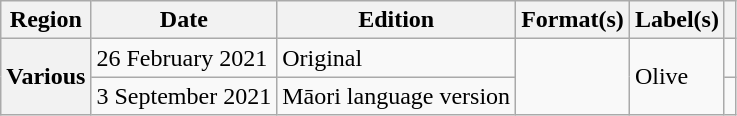<table class="wikitable plainrowheaders">
<tr>
<th scope="col">Region</th>
<th scope="col">Date</th>
<th scope="col">Edition</th>
<th scope="col">Format(s)</th>
<th scope="col">Label(s)</th>
<th scope="col"></th>
</tr>
<tr>
<th scope="row" rowspan="2">Various</th>
<td>26 February 2021</td>
<td>Original</td>
<td rowspan="2"></td>
<td rowspan="2">Olive</td>
<td align="center"></td>
</tr>
<tr>
<td>3 September 2021</td>
<td>Māori language version</td>
<td align="center"></td>
</tr>
</table>
